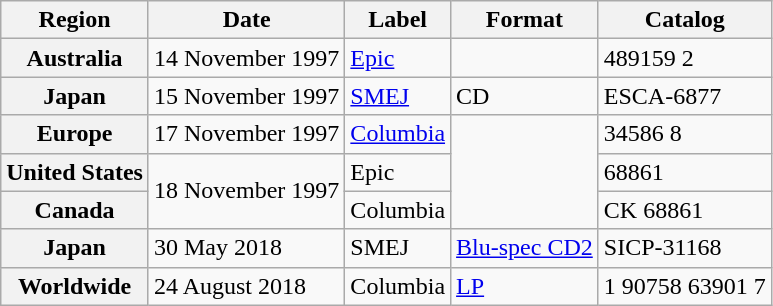<table class="wikitable plainrowheaders">
<tr>
<th>Region</th>
<th>Date</th>
<th>Label</th>
<th>Format</th>
<th>Catalog</th>
</tr>
<tr>
<th scope="row">Australia</th>
<td>14 November 1997</td>
<td><a href='#'>Epic</a></td>
<td></td>
<td>489159 2</td>
</tr>
<tr>
<th scope="row">Japan</th>
<td>15 November 1997</td>
<td><a href='#'>SMEJ</a></td>
<td>CD</td>
<td>ESCA-6877</td>
</tr>
<tr>
<th scope="row">Europe</th>
<td>17 November 1997</td>
<td><a href='#'>Columbia</a></td>
<td rowspan="3"></td>
<td>34586 8</td>
</tr>
<tr>
<th scope="row">United States</th>
<td rowspan="2">18 November 1997</td>
<td>Epic</td>
<td>68861</td>
</tr>
<tr>
<th scope="row">Canada</th>
<td>Columbia</td>
<td>CK 68861</td>
</tr>
<tr>
<th scope="row">Japan</th>
<td>30 May 2018</td>
<td>SMEJ</td>
<td><a href='#'>Blu-spec CD2</a></td>
<td>SICP-31168</td>
</tr>
<tr>
<th scope="row">Worldwide</th>
<td>24 August 2018</td>
<td>Columbia</td>
<td><a href='#'>LP</a></td>
<td>1 90758 63901 7</td>
</tr>
</table>
